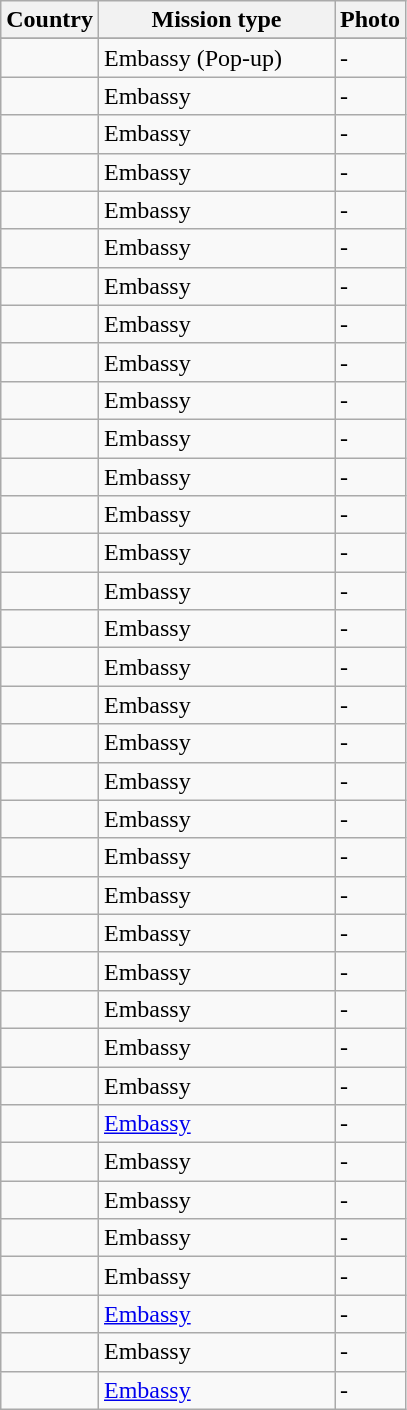<table class="wikitable sortable">
<tr valign="middle">
<th>Country</th>
<th width=150px>Mission type</th>
<th>Photo</th>
</tr>
<tr style="font-weight:bold; background-color: #DDDDDD">
</tr>
<tr>
<td></td>
<td>Embassy (Pop-up)</td>
<td>-</td>
</tr>
<tr>
<td></td>
<td>Embassy</td>
<td>-</td>
</tr>
<tr>
<td></td>
<td>Embassy</td>
<td>-</td>
</tr>
<tr>
<td></td>
<td>Embassy</td>
<td> -</td>
</tr>
<tr>
<td></td>
<td>Embassy</td>
<td>-</td>
</tr>
<tr>
<td></td>
<td>Embassy</td>
<td> -</td>
</tr>
<tr>
<td></td>
<td>Embassy</td>
<td>-</td>
</tr>
<tr>
<td></td>
<td>Embassy</td>
<td> -</td>
</tr>
<tr>
<td></td>
<td>Embassy</td>
<td>-</td>
</tr>
<tr>
<td></td>
<td>Embassy</td>
<td> -</td>
</tr>
<tr>
<td></td>
<td>Embassy</td>
<td> -</td>
</tr>
<tr>
<td></td>
<td>Embassy</td>
<td> -</td>
</tr>
<tr>
<td></td>
<td>Embassy</td>
<td> -</td>
</tr>
<tr>
<td></td>
<td>Embassy</td>
<td> -</td>
</tr>
<tr>
<td></td>
<td>Embassy</td>
<td> -</td>
</tr>
<tr>
<td></td>
<td>Embassy</td>
<td>-</td>
</tr>
<tr>
<td></td>
<td>Embassy</td>
<td> -</td>
</tr>
<tr>
<td></td>
<td>Embassy</td>
<td> -</td>
</tr>
<tr>
<td></td>
<td>Embassy</td>
<td> -</td>
</tr>
<tr>
<td></td>
<td>Embassy</td>
<td>-</td>
</tr>
<tr>
<td></td>
<td>Embassy</td>
<td> -</td>
</tr>
<tr>
<td></td>
<td>Embassy</td>
<td> -</td>
</tr>
<tr>
<td></td>
<td>Embassy</td>
<td>-</td>
</tr>
<tr>
<td></td>
<td>Embassy</td>
<td> -</td>
</tr>
<tr>
<td></td>
<td>Embassy</td>
<td>-</td>
</tr>
<tr>
<td></td>
<td>Embassy</td>
<td> -</td>
</tr>
<tr>
<td></td>
<td>Embassy</td>
<td> -</td>
</tr>
<tr>
<td></td>
<td>Embassy</td>
<td>-</td>
</tr>
<tr>
<td></td>
<td><a href='#'>Embassy</a></td>
<td> -</td>
</tr>
<tr>
<td></td>
<td>Embassy</td>
<td>-</td>
</tr>
<tr>
<td></td>
<td>Embassy</td>
<td> -</td>
</tr>
<tr>
<td></td>
<td>Embassy</td>
<td> -</td>
</tr>
<tr>
<td></td>
<td>Embassy</td>
<td> -</td>
</tr>
<tr>
<td></td>
<td><a href='#'>Embassy</a></td>
<td> -</td>
</tr>
<tr>
<td></td>
<td>Embassy</td>
<td>-</td>
</tr>
<tr>
<td></td>
<td><a href='#'>Embassy</a></td>
<td>-</td>
</tr>
</table>
